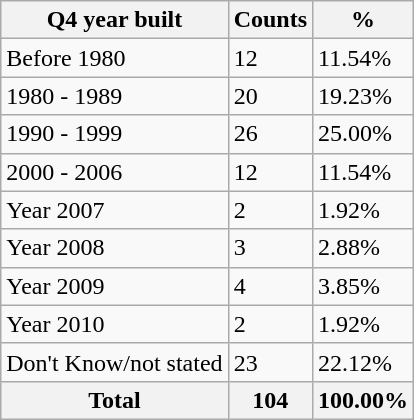<table class="wikitable sortable">
<tr>
<th>Q4 year built</th>
<th>Counts</th>
<th>%</th>
</tr>
<tr>
<td>Before 1980</td>
<td>12</td>
<td>11.54%</td>
</tr>
<tr>
<td>1980 - 1989</td>
<td>20</td>
<td>19.23%</td>
</tr>
<tr>
<td>1990 - 1999</td>
<td>26</td>
<td>25.00%</td>
</tr>
<tr>
<td>2000 - 2006</td>
<td>12</td>
<td>11.54%</td>
</tr>
<tr>
<td>Year 2007</td>
<td>2</td>
<td>1.92%</td>
</tr>
<tr>
<td>Year 2008</td>
<td>3</td>
<td>2.88%</td>
</tr>
<tr>
<td>Year 2009</td>
<td>4</td>
<td>3.85%</td>
</tr>
<tr>
<td>Year 2010</td>
<td>2</td>
<td>1.92%</td>
</tr>
<tr>
<td>Don't Know/not stated</td>
<td>23</td>
<td>22.12%</td>
</tr>
<tr>
<th>Total</th>
<th>104</th>
<th>100.00%</th>
</tr>
</table>
